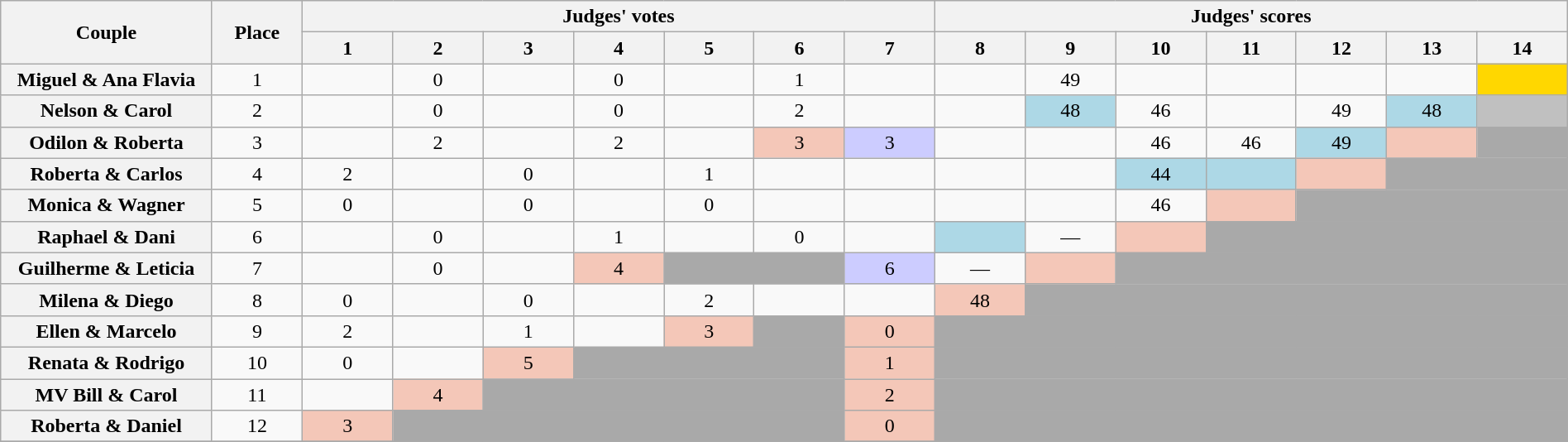<table class="wikitable sortable"  style="margin:auto; text-align:center; white-space:nowrap; width:100%;">
<tr>
<th width="10.0%" rowspan=2>Couple</th>
<th width="05.0%" rowspan=2>Place</th>
<th colspan=7>Judges' votes</th>
<th colspan=7>Judges' scores</th>
</tr>
<tr>
<th width="05.0%">1</th>
<th width="05.0%">2</th>
<th width="05.0%">3</th>
<th width="05.0%">4</th>
<th width="05.0%">5</th>
<th width="05.0%">6</th>
<th width="05.0%">7</th>
<th width="05.0%">8</th>
<th width="05.0%">9</th>
<th width="05.0%">10</th>
<th width="05.0%">11</th>
<th width="05.0%">12</th>
<th width="05.0%">13</th>
<th width="05.0%">14</th>
</tr>
<tr>
<th>Miguel & Ana Flavia</th>
<td>1</td>
<td></td>
<td>0</td>
<td></td>
<td>0</td>
<td></td>
<td>1</td>
<td></td>
<td></td>
<td>49</td>
<td></td>
<td></td>
<td></td>
<td></td>
<td bgcolor="FFD700"></td>
</tr>
<tr>
<th>Nelson & Carol</th>
<td>2</td>
<td></td>
<td>0</td>
<td></td>
<td>0</td>
<td></td>
<td>2</td>
<td></td>
<td></td>
<td bgcolor="ADD8E6">48</td>
<td>46</td>
<td></td>
<td>49</td>
<td bgcolor="ADD8E6">48</td>
<td bgcolor="C0C0C0"></td>
</tr>
<tr>
<th>Odilon & Roberta</th>
<td>3</td>
<td></td>
<td>2</td>
<td></td>
<td>2</td>
<td></td>
<td bgcolor="F4C7B8">3</td>
<td bgcolor="CCCCFF">3</td>
<td></td>
<td></td>
<td>46</td>
<td>46</td>
<td bgcolor="ADD8E6">49</td>
<td bgcolor="F4C7B8"></td>
<td bgcolor="A9A9A9"></td>
</tr>
<tr>
<th>Roberta & Carlos</th>
<td>4</td>
<td>2</td>
<td></td>
<td>0</td>
<td></td>
<td>1</td>
<td></td>
<td></td>
<td></td>
<td></td>
<td bgcolor="ADD8E6">44</td>
<td bgcolor="ADD8E6"></td>
<td bgcolor="F4C7B8"></td>
<td bgcolor="A9A9A9" colspan=2></td>
</tr>
<tr>
<th>Monica & Wagner</th>
<td>5</td>
<td>0</td>
<td></td>
<td>0</td>
<td></td>
<td>0</td>
<td></td>
<td></td>
<td></td>
<td></td>
<td>46</td>
<td bgcolor="F4C7B8"></td>
<td bgcolor="A9A9A9" colspan=3></td>
</tr>
<tr>
<th>Raphael & Dani</th>
<td>6</td>
<td></td>
<td>0</td>
<td></td>
<td>1</td>
<td></td>
<td>0</td>
<td></td>
<td bgcolor="ADD8E6"></td>
<td>—</td>
<td bgcolor="F4C7B8"></td>
<td bgcolor="A9A9A9" colspan=4></td>
</tr>
<tr>
<th>Guilherme & Leticia</th>
<td>7</td>
<td></td>
<td>0</td>
<td></td>
<td bgcolor="F4C7B8">4</td>
<td bgcolor="A9A9A9" colspan=2></td>
<td bgcolor="CCCCFF">6</td>
<td>—</td>
<td bgcolor="F4C7B8"></td>
<td bgcolor="A9A9A9" colspan=5></td>
</tr>
<tr>
<th>Milena & Diego</th>
<td>8</td>
<td>0</td>
<td></td>
<td>0</td>
<td></td>
<td>2</td>
<td></td>
<td></td>
<td bgcolor="F4C7B8">48</td>
<td bgcolor="A9A9A9" colspan=6></td>
</tr>
<tr>
<th>Ellen & Marcelo</th>
<td>9</td>
<td>2</td>
<td></td>
<td>1</td>
<td></td>
<td bgcolor="F4C7B8">3</td>
<td bgcolor="A9A9A9" colspan=1></td>
<td bgcolor="F4C7B8">0</td>
<td bgcolor="A9A9A9" colspan=9></td>
</tr>
<tr>
<th>Renata & Rodrigo</th>
<td>10</td>
<td>0</td>
<td></td>
<td bgcolor="F4C7B8">5</td>
<td bgcolor="A9A9A9" colspan=3></td>
<td bgcolor="F4C7B8">1</td>
<td bgcolor="A9A9A9" colspan=9></td>
</tr>
<tr>
<th>MV Bill & Carol</th>
<td>11</td>
<td></td>
<td bgcolor="F4C7B8">4</td>
<td bgcolor="A9A9A9" colspan=4></td>
<td bgcolor="F4C7B8">2</td>
<td bgcolor="A9A9A9" colspan=9></td>
</tr>
<tr>
<th>Roberta & Daniel</th>
<td>12</td>
<td bgcolor="F4C7B8">3</td>
<td bgcolor="A9A9A9" colspan=5></td>
<td bgcolor="F4C7B8">0</td>
<td bgcolor="A9A9A9" colspan=7></td>
</tr>
<tr>
</tr>
</table>
